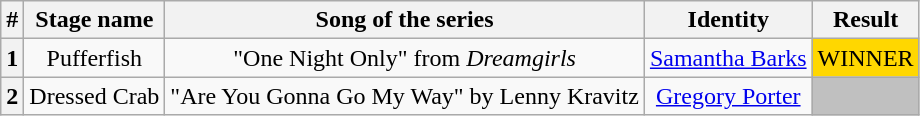<table class="wikitable plainrowheaders" style="text-align: center;">
<tr>
<th>#</th>
<th>Stage name</th>
<th>Song of the series</th>
<th>Identity</th>
<th>Result</th>
</tr>
<tr>
<th>1</th>
<td>Pufferfish</td>
<td>"One Night Only" from <em>Dreamgirls</em></td>
<td><a href='#'>Samantha Barks</a></td>
<td bgcolor=gold>WINNER</td>
</tr>
<tr>
<th>2</th>
<td>Dressed Crab</td>
<td>"Are You Gonna Go My Way" by Lenny Kravitz</td>
<td><a href='#'>Gregory Porter</a></td>
<td bgcolor=silver></td>
</tr>
</table>
